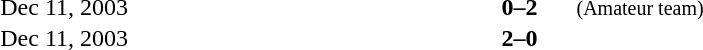<table width=100% cellspacing=1>
<tr>
<th width=120></th>
<th width=220></th>
<th width=70></th>
<th width=220></th>
<th></th>
</tr>
<tr>
<td align=right>Dec 11, 2003</td>
<td align=right><strong></strong></td>
<td align=center><strong>0–2</strong></td>
<td><strong></strong> <small>(Amateur team)</small></td>
</tr>
<tr>
<td align=right>Dec 11, 2003</td>
<td align=right><strong></strong></td>
<td align=center><strong>2–0</strong></td>
<td><strong></strong></td>
</tr>
</table>
